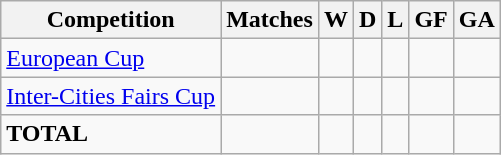<table class="wikitable">
<tr>
<th>Competition</th>
<th>Matches</th>
<th>W</th>
<th>D</th>
<th>L</th>
<th>GF</th>
<th>GA</th>
</tr>
<tr>
<td><a href='#'>European Cup</a></td>
<td></td>
<td></td>
<td></td>
<td></td>
<td></td>
<td></td>
</tr>
<tr>
<td><a href='#'>Inter-Cities Fairs Cup</a></td>
<td></td>
<td></td>
<td></td>
<td></td>
<td></td>
<td></td>
</tr>
<tr>
<td><strong>TOTAL</strong></td>
<td></td>
<td></td>
<td></td>
<td></td>
<td></td>
<td></td>
</tr>
</table>
